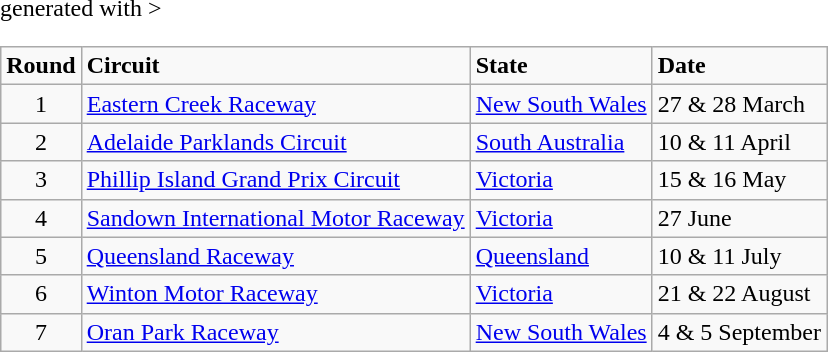<table class="wikitable" <hiddentext>generated with >
<tr style="font-weight:bold">
<td height="14" align="center">Round</td>
<td>Circuit</td>
<td>State</td>
<td>Date</td>
</tr>
<tr>
<td height="14" align="center">1</td>
<td><a href='#'>Eastern Creek Raceway</a></td>
<td><a href='#'>New South Wales</a></td>
<td>27 & 28 March</td>
</tr>
<tr>
<td height="14" align="center">2</td>
<td><a href='#'>Adelaide Parklands Circuit</a></td>
<td><a href='#'>South Australia</a></td>
<td>10 & 11 April</td>
</tr>
<tr>
<td height="14" align="center">3</td>
<td><a href='#'>Phillip Island Grand Prix Circuit</a></td>
<td><a href='#'>Victoria</a></td>
<td>15 & 16 May</td>
</tr>
<tr>
<td height="14" align="center">4</td>
<td><a href='#'>Sandown International Motor Raceway</a></td>
<td><a href='#'>Victoria</a></td>
<td>27 June</td>
</tr>
<tr>
<td height="14" align="center">5</td>
<td><a href='#'>Queensland Raceway</a></td>
<td><a href='#'>Queensland</a></td>
<td>10 & 11 July</td>
</tr>
<tr>
<td height="14" align="center">6</td>
<td><a href='#'>Winton Motor Raceway</a></td>
<td><a href='#'>Victoria</a></td>
<td>21 & 22 August</td>
</tr>
<tr>
<td height="14" align="center">7</td>
<td><a href='#'>Oran Park Raceway</a></td>
<td><a href='#'>New South Wales</a></td>
<td>4 & 5 September</td>
</tr>
</table>
